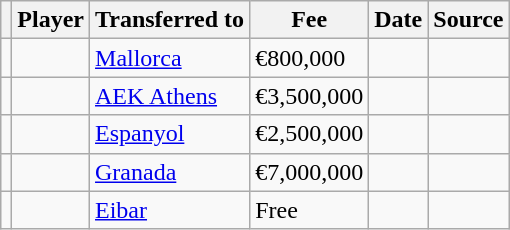<table class="wikitable plainrowheaders sortable">
<tr>
<th></th>
<th scope="col">Player</th>
<th>Transferred to</th>
<th style="width: 65px;">Fee</th>
<th scope="col">Date</th>
<th scope="col">Source</th>
</tr>
<tr>
<td align="center"></td>
<td></td>
<td> <a href='#'>Mallorca</a></td>
<td>€800,000</td>
<td></td>
<td></td>
</tr>
<tr>
<td align="center"></td>
<td></td>
<td> <a href='#'>AEK Athens</a></td>
<td>€3,500,000</td>
<td></td>
<td></td>
</tr>
<tr>
<td align="center"></td>
<td></td>
<td><a href='#'>Espanyol</a></td>
<td>€2,500,000</td>
<td></td>
<td></td>
</tr>
<tr>
<td align="center"></td>
<td></td>
<td><a href='#'>Granada</a></td>
<td>€7,000,000</td>
<td></td>
<td></td>
</tr>
<tr>
<td align="center"></td>
<td></td>
<td><a href='#'>Eibar</a></td>
<td>Free</td>
<td></td>
<td></td>
</tr>
</table>
